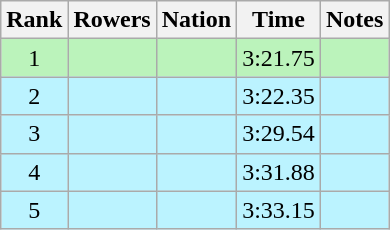<table class="wikitable sortable" style="text-align:center">
<tr>
<th>Rank</th>
<th>Rowers</th>
<th>Nation</th>
<th>Time</th>
<th>Notes</th>
</tr>
<tr bgcolor=bbf3bb>
<td>1</td>
<td align=left data-sort-value="Kaminskaitė, Eleonora"></td>
<td align=left></td>
<td>3:21.75</td>
<td></td>
</tr>
<tr bgcolor=bbf3ff>
<td>2</td>
<td align=left data-sort-value="Boesler, Petra"></td>
<td align=left></td>
<td>3:22.35</td>
<td></td>
</tr>
<tr bgcolor=bbf3ff>
<td>3</td>
<td align=left data-sort-value="Brechan, Ingun"></td>
<td align=left></td>
<td>3:29.54</td>
<td></td>
</tr>
<tr bgcolor=bbf3ff>
<td>4</td>
<td align=left data-sort-value="Cameron, Bev"></td>
<td align=left></td>
<td>3:31.88</td>
<td></td>
</tr>
<tr bgcolor=bbf3ff>
<td>5</td>
<td align=left data-sort-value="Braceland, Diane"></td>
<td align=left></td>
<td>3:33.15</td>
<td></td>
</tr>
</table>
